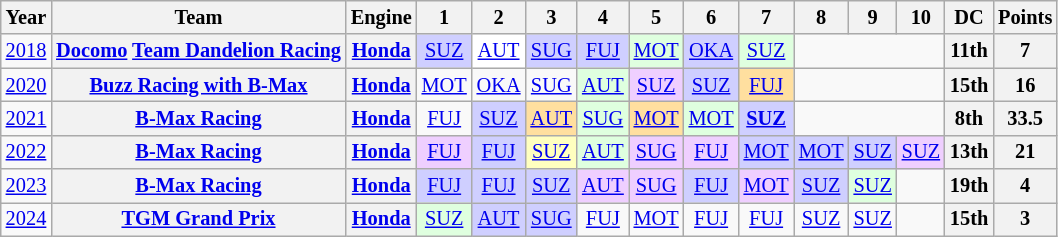<table class="wikitable" style="text-align:center; font-size:85%">
<tr>
<th>Year</th>
<th>Team</th>
<th>Engine</th>
<th>1</th>
<th>2</th>
<th>3</th>
<th>4</th>
<th>5</th>
<th>6</th>
<th>7</th>
<th>8</th>
<th>9</th>
<th>10</th>
<th>DC</th>
<th>Points</th>
</tr>
<tr>
<td><a href='#'>2018</a></td>
<th nowrap><a href='#'>Docomo</a> <a href='#'>Team Dandelion Racing</a></th>
<th><a href='#'>Honda</a></th>
<td style="background:#CFCFFF;"><a href='#'>SUZ</a><br></td>
<td style="background:#FFFFFF;"><a href='#'>AUT</a><br></td>
<td style="background:#CFCFFF;"><a href='#'>SUG</a><br></td>
<td style="background:#CFCFFF;"><a href='#'>FUJ</a><br></td>
<td style="background:#DFFFDF;"><a href='#'>MOT</a><br></td>
<td style="background:#CFCFFF;"><a href='#'>OKA</a><br></td>
<td style="background:#DFFFDF;"><a href='#'>SUZ</a><br></td>
<td colspan=3></td>
<th>11th</th>
<th>7</th>
</tr>
<tr>
<td><a href='#'>2020</a></td>
<th nowrap><a href='#'>Buzz Racing with B-Max</a></th>
<th><a href='#'>Honda</a></th>
<td><a href='#'>MOT</a></td>
<td><a href='#'>OKA</a></td>
<td><a href='#'>SUG</a></td>
<td style="background:#DFFFDF;"><a href='#'>AUT</a><br></td>
<td style="background:#EFCFFF;"><a href='#'>SUZ</a><br></td>
<td style="background:#CFCFFF;"><a href='#'>SUZ</a><br></td>
<td style="background:#FFDF9F;"><a href='#'>FUJ</a><br></td>
<td colspan=3></td>
<th>15th</th>
<th>16</th>
</tr>
<tr>
<td><a href='#'>2021</a></td>
<th><a href='#'>B-Max Racing</a></th>
<th><a href='#'>Honda</a></th>
<td><a href='#'>FUJ</a></td>
<td style="background:#CFCFFF;"><a href='#'>SUZ</a><br></td>
<td style="background:#FFDF9F;"><a href='#'>AUT</a><br></td>
<td style="background:#DFFFDF;"><a href='#'>SUG</a><br></td>
<td style="background:#FFDF9F;"><a href='#'>MOT</a><br></td>
<td style="background:#DFFFDF;"><a href='#'>MOT</a><br></td>
<td style="background:#CFCFFF;"><strong><a href='#'>SUZ</a></strong><br></td>
<td colspan=3></td>
<th>8th</th>
<th>33.5</th>
</tr>
<tr>
<td><a href='#'>2022</a></td>
<th><a href='#'>B-Max Racing</a></th>
<th><a href='#'>Honda</a></th>
<td style="background:#EFCFFF;"><a href='#'>FUJ</a><br></td>
<td style="background:#CFCFFF;"><a href='#'>FUJ</a><br></td>
<td style="background:#FFFFBF;"><a href='#'>SUZ</a><br></td>
<td style="background:#DFFFDF;"><a href='#'>AUT</a><br></td>
<td style="background:#EFCFFF;"><a href='#'>SUG</a><br></td>
<td style="background:#EFCFFF;"><a href='#'>FUJ</a><br></td>
<td style="background:#CFCFFF;"><a href='#'>MOT</a><br></td>
<td style="background:#CFCFFF;"><a href='#'>MOT</a><br></td>
<td style="background:#CFCFFF;"><a href='#'>SUZ</a><br></td>
<td style="background:#EFCFFF;"><a href='#'>SUZ</a><br></td>
<th>13th</th>
<th>21</th>
</tr>
<tr>
<td><a href='#'>2023</a></td>
<th><a href='#'>B-Max Racing</a></th>
<th><a href='#'>Honda</a></th>
<td style="background:#CFCFFF;"><a href='#'>FUJ</a><br></td>
<td style="background:#CFCFFF;"><a href='#'>FUJ</a><br></td>
<td style="background:#CFCFFF;"><a href='#'>SUZ</a><br></td>
<td style="background:#EFCFFF;"><a href='#'>AUT</a><br></td>
<td style="background:#EFCFFF;"><a href='#'>SUG</a><br></td>
<td style="background:#CFCFFF;"><a href='#'>FUJ</a><br></td>
<td style="background:#EFCFFF;"><a href='#'>MOT</a><br></td>
<td style="background:#CFCFFF;"><a href='#'>SUZ</a><br></td>
<td style="background:#DFFFDF;"><a href='#'>SUZ</a><br></td>
<td></td>
<th>19th</th>
<th>4</th>
</tr>
<tr>
<td><a href='#'>2024</a></td>
<th nowrap><a href='#'>TGM Grand Prix</a></th>
<th><a href='#'>Honda</a></th>
<td style="background:#DFFFDF;"><a href='#'>SUZ</a><br></td>
<td style="background:#CFCFFF;"><a href='#'>AUT</a><br></td>
<td style="background:#CFCFFF;"><a href='#'>SUG</a><br></td>
<td><a href='#'>FUJ</a></td>
<td><a href='#'>MOT</a></td>
<td><a href='#'>FUJ</a></td>
<td><a href='#'>FUJ</a></td>
<td><a href='#'>SUZ</a></td>
<td><a href='#'>SUZ</a></td>
<td></td>
<th>15th</th>
<th>3</th>
</tr>
</table>
